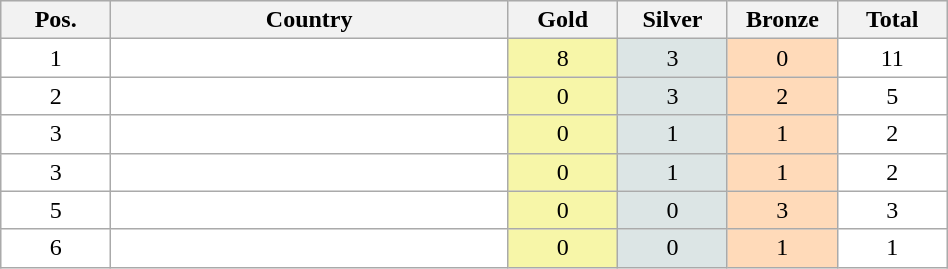<table class=wikitable width=50% cellspacing="1" cellpadding="3" style="border:1px solid #AAAAAA">
<tr bgcolor="#EFEFEF">
<th width=50>Pos.</th>
<th width=200>Country</th>
<th width=50>Gold</th>
<th width=50>Silver</th>
<th width=50>Bronze</th>
<th width=50>Total</th>
</tr>
<tr align="center" valign="top" bgcolor="#FFFFFF">
<td rowspan="1" valign="center">1</td>
<td align="left"></td>
<td style="background:#F7F6A8;">8</td>
<td style="background:#DCE5E5;">3</td>
<td style="background:#FFDAB9;">0</td>
<td>11</td>
</tr>
<tr align="center" valign="top" bgcolor="#FFFFFF">
<td rowspan="1" " valign="center">2</td>
<td align="left"></td>
<td style="background:#F7F6A8;">0</td>
<td style="background:#DCE5E5;">3</td>
<td style="background:#FFDAB9;">2</td>
<td>5</td>
</tr>
<tr align="center" valign="top" bgcolor="#FFFFFF">
<td rowspan="1" valign="center">3</td>
<td align="left"></td>
<td style="background:#F7F6A8;">0</td>
<td style="background:#DCE5E5;">1</td>
<td style="background:#FFDAB9;">1</td>
<td>2</td>
</tr>
<tr align="center" valign="top" bgcolor="#FFFFFF">
<td rowspan="1" " valign="center">3</td>
<td align="left"></td>
<td style="background:#F7F6A8;">0</td>
<td style="background:#DCE5E5;">1</td>
<td style="background:#FFDAB9;">1</td>
<td>2</td>
</tr>
<tr align="center" valign="top" bgcolor="#FFFFFF">
<td rowspan="1" " valign="center">5</td>
<td align="left"></td>
<td style="background:#F7F6A8;">0</td>
<td style="background:#DCE5E5;">0</td>
<td style="background:#FFDAB9;">3</td>
<td>3</td>
</tr>
<tr align="center" valign="top" bgcolor="#FFFFFF">
<td rowspan="1" " valign="center">6</td>
<td align="left"></td>
<td style="background:#F7F6A8;">0</td>
<td style="background:#DCE5E5;">0</td>
<td style="background:#FFDAB9;">1</td>
<td>1</td>
</tr>
</table>
